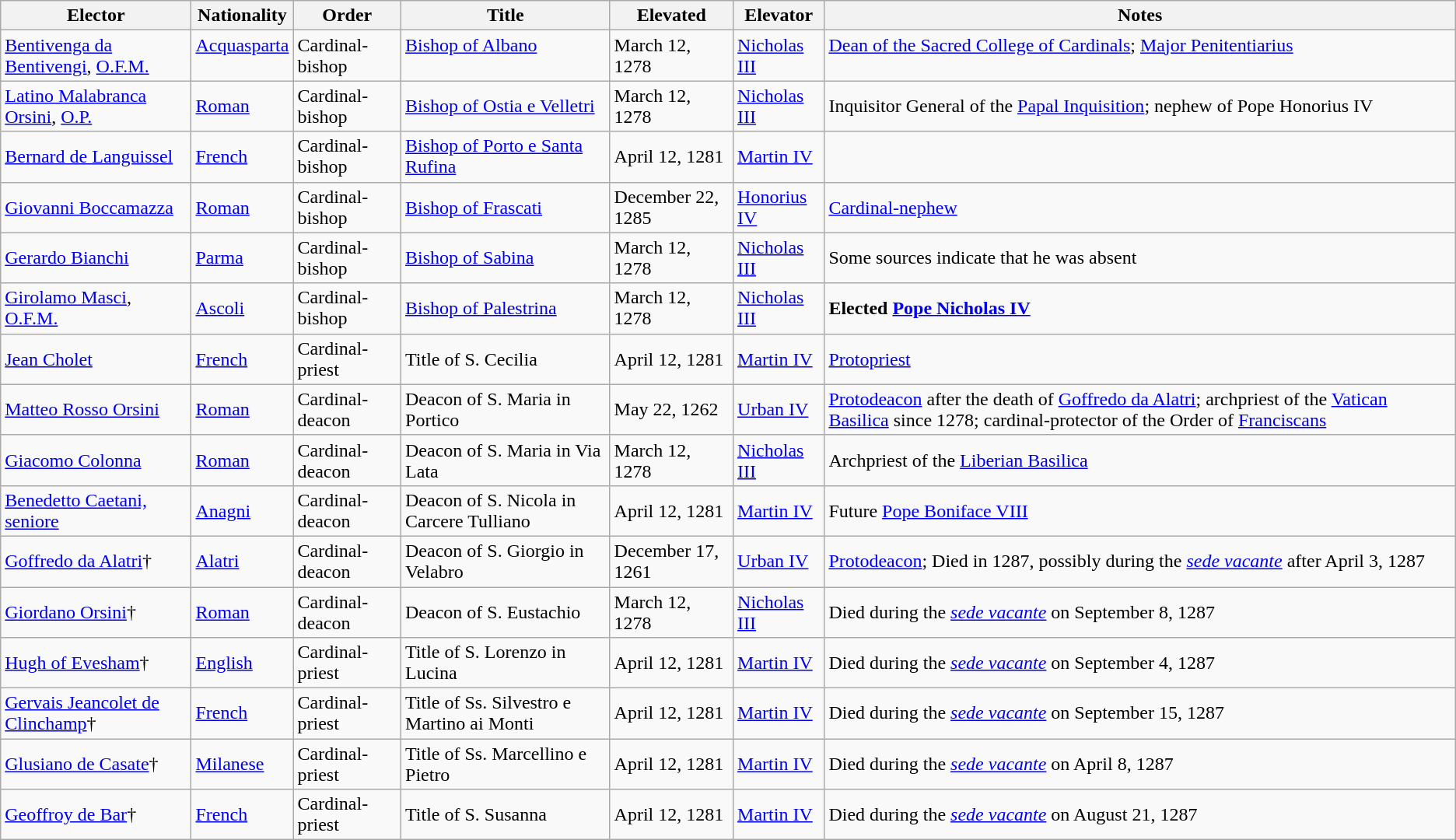<table class="wikitable sortable collapsible">
<tr>
<th width="*">Elector</th>
<th width="*">Nationality</th>
<th width="*">Order</th>
<th width="*">Title</th>
<th width="*">Elevated</th>
<th width="*">Elevator</th>
<th width="*">Notes</th>
</tr>
<tr valign="top">
<td><a href='#'>Bentivenga da Bentivengi</a>, <a href='#'>O.F.M.</a></td>
<td><a href='#'>Acquasparta</a></td>
<td>Cardinal-bishop</td>
<td><a href='#'>Bishop of Albano</a></td>
<td>March 12, 1278</td>
<td><a href='#'>Nicholas III</a></td>
<td><a href='#'>Dean of the Sacred College of Cardinals</a>; <a href='#'>Major Penitentiarius</a></td>
</tr>
<tr>
<td><a href='#'>Latino Malabranca Orsini</a>, <a href='#'>O.P.</a></td>
<td><a href='#'>Roman</a></td>
<td>Cardinal-bishop</td>
<td><a href='#'>Bishop of Ostia e Velletri</a></td>
<td>March 12, 1278</td>
<td><a href='#'>Nicholas III</a></td>
<td>Inquisitor General of the <a href='#'>Papal Inquisition</a>; nephew of Pope Honorius IV</td>
</tr>
<tr>
<td><a href='#'>Bernard de Languissel</a></td>
<td><a href='#'>French</a></td>
<td>Cardinal-bishop</td>
<td><a href='#'>Bishop of Porto e Santa Rufina</a></td>
<td>April 12, 1281</td>
<td><a href='#'>Martin IV</a></td>
<td></td>
</tr>
<tr>
<td><a href='#'>Giovanni Boccamazza</a></td>
<td><a href='#'>Roman</a></td>
<td>Cardinal-bishop</td>
<td><a href='#'>Bishop of Frascati</a></td>
<td>December 22, 1285</td>
<td><a href='#'>Honorius IV</a></td>
<td><a href='#'>Cardinal-nephew</a></td>
</tr>
<tr>
<td><a href='#'>Gerardo Bianchi</a></td>
<td><a href='#'>Parma</a></td>
<td>Cardinal-bishop</td>
<td><a href='#'>Bishop of Sabina</a></td>
<td>March 12, 1278</td>
<td><a href='#'>Nicholas III</a></td>
<td>Some sources indicate that he was absent</td>
</tr>
<tr>
<td><a href='#'>Girolamo Masci</a>, <a href='#'>O.F.M.</a></td>
<td><a href='#'>Ascoli</a></td>
<td>Cardinal-bishop</td>
<td><a href='#'>Bishop of Palestrina</a></td>
<td>March 12, 1278</td>
<td><a href='#'>Nicholas III</a></td>
<td><strong>Elected <a href='#'>Pope Nicholas IV</a></strong></td>
</tr>
<tr>
<td><a href='#'>Jean Cholet</a></td>
<td><a href='#'>French</a></td>
<td>Cardinal-priest</td>
<td>Title of S. Cecilia</td>
<td>April 12, 1281</td>
<td><a href='#'>Martin IV</a></td>
<td><a href='#'>Protopriest</a></td>
</tr>
<tr>
<td><a href='#'>Matteo Rosso Orsini</a></td>
<td><a href='#'>Roman</a></td>
<td>Cardinal-deacon</td>
<td>Deacon of S. Maria in Portico</td>
<td>May 22, 1262</td>
<td><a href='#'>Urban IV</a></td>
<td><a href='#'>Protodeacon</a> after the death of <a href='#'>Goffredo da Alatri</a>; archpriest of the <a href='#'>Vatican Basilica</a> since 1278; cardinal-protector of the Order of <a href='#'>Franciscans</a></td>
</tr>
<tr>
<td><a href='#'>Giacomo Colonna</a></td>
<td><a href='#'>Roman</a></td>
<td>Cardinal-deacon</td>
<td>Deacon of S. Maria in Via Lata</td>
<td>March 12, 1278</td>
<td><a href='#'>Nicholas III</a></td>
<td>Archpriest of the <a href='#'>Liberian Basilica</a></td>
</tr>
<tr>
<td><a href='#'>Benedetto Caetani, seniore</a></td>
<td><a href='#'>Anagni</a></td>
<td>Cardinal-deacon</td>
<td>Deacon of S. Nicola in Carcere Tulliano</td>
<td>April 12, 1281</td>
<td><a href='#'>Martin IV</a></td>
<td>Future <a href='#'>Pope Boniface VIII</a></td>
</tr>
<tr>
<td><a href='#'>Goffredo da Alatri</a>†</td>
<td><a href='#'>Alatri</a></td>
<td>Cardinal-deacon</td>
<td>Deacon of S. Giorgio in Velabro</td>
<td>December 17, 1261</td>
<td><a href='#'>Urban IV</a></td>
<td><a href='#'>Protodeacon</a>; Died in 1287, possibly during the <em><a href='#'>sede vacante</a></em> after April 3, 1287</td>
</tr>
<tr>
<td><a href='#'>Giordano Orsini</a>†</td>
<td><a href='#'>Roman</a></td>
<td>Cardinal-deacon</td>
<td>Deacon of S. Eustachio</td>
<td>March 12, 1278</td>
<td><a href='#'>Nicholas III</a></td>
<td>Died during the <em><a href='#'>sede vacante</a></em> on September 8, 1287</td>
</tr>
<tr>
<td><a href='#'>Hugh of Evesham</a>†</td>
<td><a href='#'>English</a></td>
<td>Cardinal-priest</td>
<td>Title of S. Lorenzo in Lucina</td>
<td>April 12, 1281</td>
<td><a href='#'>Martin IV</a></td>
<td>Died during the <em><a href='#'>sede vacante</a></em> on September 4, 1287</td>
</tr>
<tr>
<td><a href='#'>Gervais Jeancolet de Clinchamp</a>†</td>
<td><a href='#'>French</a></td>
<td>Cardinal-priest</td>
<td>Title of Ss. Silvestro e Martino ai Monti</td>
<td>April 12, 1281</td>
<td><a href='#'>Martin IV</a></td>
<td>Died during the <em><a href='#'>sede vacante</a></em> on September 15, 1287</td>
</tr>
<tr>
<td><a href='#'>Glusiano de Casate</a>†</td>
<td><a href='#'>Milanese</a></td>
<td>Cardinal-priest</td>
<td>Title of Ss. Marcellino e Pietro</td>
<td>April 12, 1281</td>
<td><a href='#'>Martin IV</a></td>
<td>Died during the <em><a href='#'>sede vacante</a></em> on April 8, 1287</td>
</tr>
<tr>
<td><a href='#'>Geoffroy de Bar</a>†</td>
<td><a href='#'>French</a></td>
<td>Cardinal-priest</td>
<td>Title of S. Susanna</td>
<td>April 12, 1281</td>
<td><a href='#'>Martin IV</a></td>
<td>Died during the <em><a href='#'>sede vacante</a></em> on August 21, 1287</td>
</tr>
</table>
